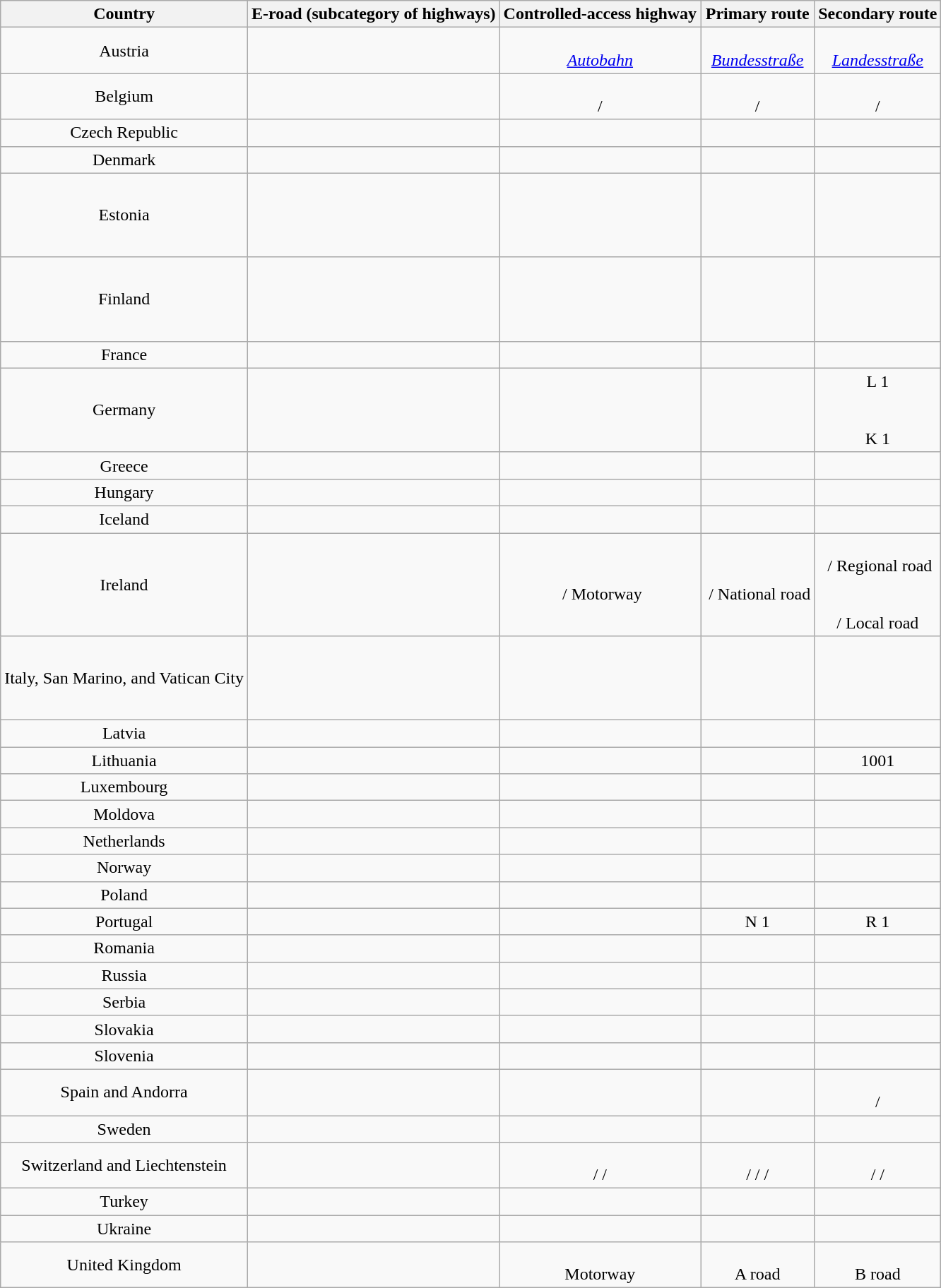<table class="wikitable" style="text-align:center;">
<tr>
<th>Country</th>
<th>E-road (subcategory of highways)</th>
<th>Controlled-access highway</th>
<th>Primary route</th>
<th>Secondary route</th>
</tr>
<tr>
<td>Austria</td>
<td></td>
<td><br><em><a href='#'>Autobahn</a></em></td>
<td><br><em><a href='#'>Bundesstraße</a></em></td>
<td><br><em><a href='#'>Landesstraße</a></em></td>
</tr>
<tr>
<td>Belgium</td>
<td></td>
<td><br> / </td>
<td><br> / </td>
<td><br> / </td>
</tr>
<tr>
<td>Czech Republic</td>
<td></td>
<td><br></td>
<td><br></td>
<td><br></td>
</tr>
<tr>
<td>Denmark</td>
<td></td>
<td><br></td>
<td><br></td>
<td><br></td>
</tr>
<tr>
<td>Estonia</td>
<td></td>
<td><br></td>
<td><br></td>
<td><br><br><br><br></td>
</tr>
<tr>
<td>Finland</td>
<td></td>
<td><br></td>
<td><br></td>
<td><br><br><br><br></td>
</tr>
<tr>
<td>France</td>
<td></td>
<td><br></td>
<td><br></td>
<td><br></td>
</tr>
<tr>
<td>Germany</td>
<td></td>
<td><br></td>
<td><br></td>
<td><span>L 1</span><br><br><br><span>K 1</span><br></td>
</tr>
<tr>
<td>Greece</td>
<td></td>
<td><br></td>
<td><br></td>
<td></td>
</tr>
<tr>
<td>Hungary</td>
<td></td>
<td><br></td>
<td><br></td>
<td><br></td>
</tr>
<tr>
<td>Iceland</td>
<td></td>
<td></td>
<td><br></td>
<td><br></td>
</tr>
<tr>
<td>Ireland</td>
<td></td>
<td><br> / Motorway</td>
<td><br> / National road</td>
<td><br> / Regional road<br><br><br> / Local road</td>
</tr>
<tr>
<td>Italy, San Marino, and Vatican City</td>
<td></td>
<td><br></td>
<td><br></td>
<td><br><br><br><br></td>
</tr>
<tr>
<td>Latvia</td>
<td></td>
<td></td>
<td><br></td>
<td><br></td>
</tr>
<tr>
<td>Lithuania</td>
<td></td>
<td><br></td>
<td><br></td>
<td><span>1001</span><br></td>
</tr>
<tr>
<td>Luxembourg</td>
<td></td>
<td><br></td>
<td><br></td>
<td><br></td>
</tr>
<tr>
<td>Moldova</td>
<td></td>
<td></td>
<td><br></td>
<td><br></td>
</tr>
<tr>
<td>Netherlands</td>
<td></td>
<td><br></td>
<td><br></td>
<td><br></td>
</tr>
<tr>
<td>Norway</td>
<td></td>
<td><br></td>
<td><br></td>
<td><br></td>
</tr>
<tr>
<td>Poland</td>
<td></td>
<td><br></td>
<td><br></td>
<td><br></td>
</tr>
<tr>
<td>Portugal</td>
<td></td>
<td><br></td>
<td><span>N 1</span><br></td>
<td><span>R 1</span><br></td>
</tr>
<tr>
<td>Romania</td>
<td></td>
<td><br></td>
<td><br></td>
<td><br></td>
</tr>
<tr>
<td>Russia</td>
<td></td>
<td><br></td>
<td><br></td>
<td></td>
</tr>
<tr>
<td>Serbia</td>
<td></td>
<td><br></td>
<td><br></td>
<td><br></td>
</tr>
<tr>
<td>Slovakia</td>
<td></td>
<td><br></td>
<td><br></td>
<td><br></td>
</tr>
<tr>
<td>Slovenia</td>
<td></td>
<td><br></td>
<td><br></td>
<td><br></td>
</tr>
<tr>
<td>Spain and Andorra</td>
<td></td>
<td><br></td>
<td><br></td>
<td><br>/</td>
</tr>
<tr>
<td>Sweden</td>
<td></td>
<td></td>
<td><br></td>
<td><br></td>
</tr>
<tr>
<td>Switzerland and Liechtenstein</td>
<td></td>
<td><br> /  / </td>
<td><br> /  /  / </td>
<td><br> /  / </td>
</tr>
<tr>
<td>Turkey</td>
<td></td>
<td><br></td>
<td><br></td>
<td><br></td>
</tr>
<tr>
<td>Ukraine</td>
<td></td>
<td><br></td>
<td><br></td>
<td><br></td>
</tr>
<tr>
<td>United Kingdom</td>
<td></td>
<td><br>Motorway</td>
<td><br>A road</td>
<td><br>B road</td>
</tr>
</table>
